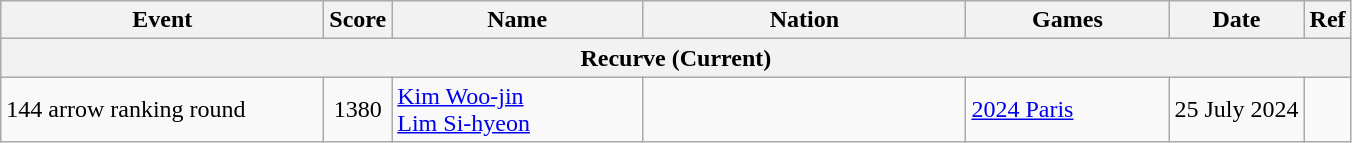<table class="wikitable">
<tr>
<th style="width:13em">Event</th>
<th>Score</th>
<th style="width:10em">Name</th>
<th style="width:13em">Nation</th>
<th style="width:8em">Games</th>
<th>Date</th>
<th>Ref</th>
</tr>
<tr bgcolor="#DDDDDD">
<th colspan="7">Recurve (Current)</th>
</tr>
<tr>
<td>144 arrow ranking round</td>
<td align=center>1380</td>
<td><a href='#'>Kim Woo-jin</a><br><a href='#'>Lim Si-hyeon</a></td>
<td></td>
<td> <a href='#'>2024 Paris</a></td>
<td>25 July 2024</td>
<td></td>
</tr>
</table>
